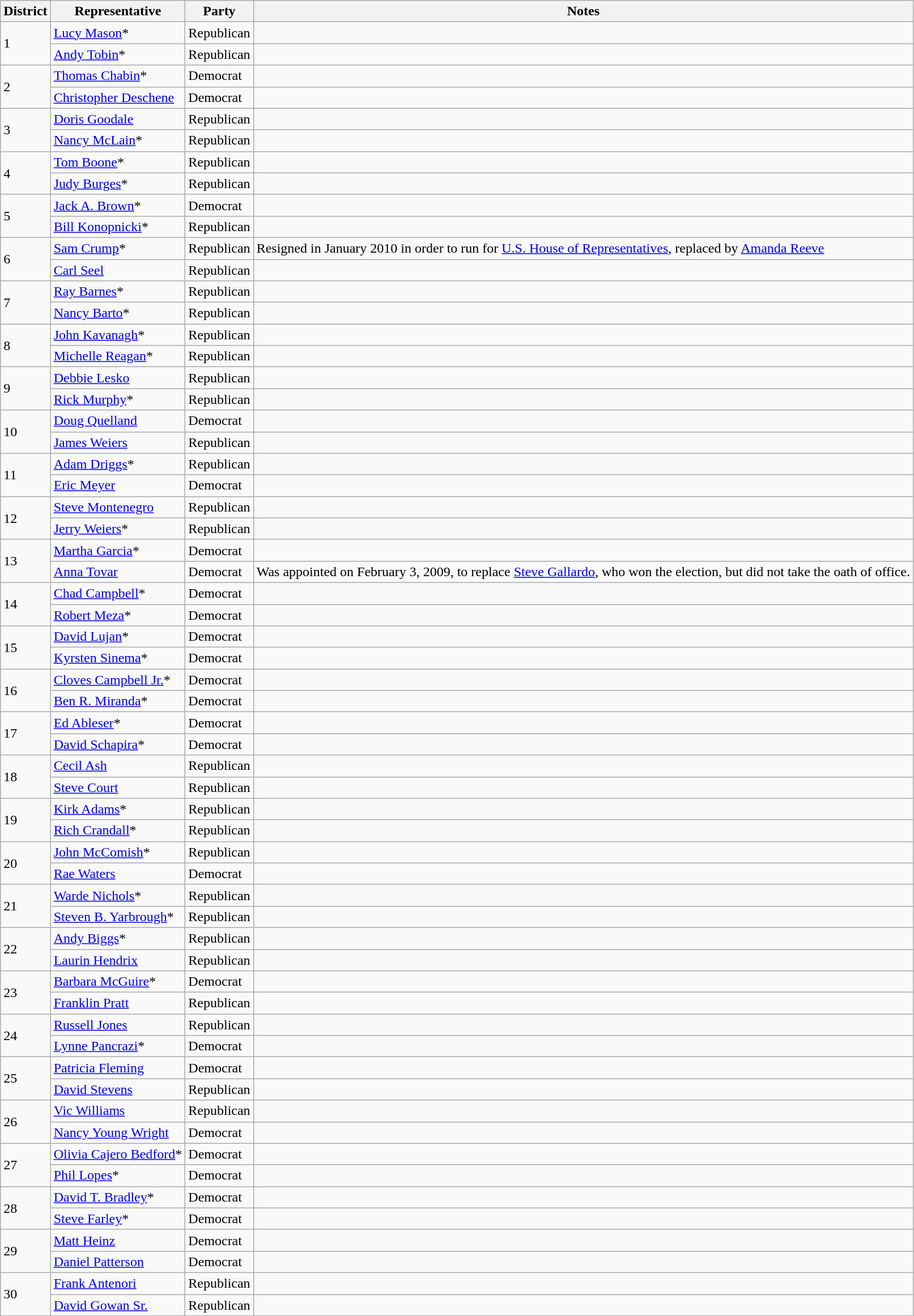<table class="wikitable">
<tr>
<th>District</th>
<th>Representative</th>
<th>Party</th>
<th>Notes</th>
</tr>
<tr>
<td rowspan="2">1</td>
<td><a href='#'>Lucy Mason</a>*</td>
<td>Republican</td>
<td></td>
</tr>
<tr>
<td><a href='#'>Andy Tobin</a>*</td>
<td>Republican</td>
<td></td>
</tr>
<tr>
<td rowspan="2">2</td>
<td><a href='#'>Thomas Chabin</a>*</td>
<td>Democrat</td>
<td></td>
</tr>
<tr>
<td><a href='#'>Christopher Deschene</a></td>
<td>Democrat</td>
<td></td>
</tr>
<tr>
<td rowspan="2">3</td>
<td><a href='#'>Doris Goodale</a></td>
<td>Republican</td>
<td></td>
</tr>
<tr>
<td><a href='#'>Nancy McLain</a>*</td>
<td>Republican</td>
<td></td>
</tr>
<tr>
<td rowspan="2">4</td>
<td><a href='#'>Tom Boone</a>*</td>
<td>Republican</td>
<td></td>
</tr>
<tr>
<td><a href='#'>Judy Burges</a>*</td>
<td>Republican</td>
<td></td>
</tr>
<tr>
<td rowspan="2">5</td>
<td><a href='#'>Jack A. Brown</a>*</td>
<td>Democrat</td>
<td></td>
</tr>
<tr>
<td><a href='#'>Bill Konopnicki</a>*</td>
<td>Republican</td>
<td></td>
</tr>
<tr>
<td rowspan="2">6</td>
<td><a href='#'>Sam Crump</a>*</td>
<td>Republican</td>
<td>Resigned in January 2010 in order to run for <a href='#'>U.S. House of Representatives</a>, replaced by <a href='#'>Amanda Reeve</a></td>
</tr>
<tr>
<td><a href='#'>Carl Seel</a></td>
<td>Republican</td>
<td></td>
</tr>
<tr>
<td rowspan="2">7</td>
<td><a href='#'>Ray Barnes</a>*</td>
<td>Republican</td>
<td></td>
</tr>
<tr>
<td><a href='#'>Nancy Barto</a>*</td>
<td>Republican</td>
<td></td>
</tr>
<tr>
<td rowspan="2">8</td>
<td><a href='#'>John Kavanagh</a>*</td>
<td>Republican</td>
<td></td>
</tr>
<tr>
<td><a href='#'>Michelle Reagan</a>*</td>
<td>Republican</td>
<td></td>
</tr>
<tr>
<td rowspan="2">9</td>
<td><a href='#'>Debbie Lesko</a></td>
<td>Republican</td>
<td></td>
</tr>
<tr>
<td><a href='#'>Rick Murphy</a>*</td>
<td>Republican</td>
<td></td>
</tr>
<tr>
<td rowspan="2">10</td>
<td><a href='#'>Doug Quelland</a></td>
<td>Democrat</td>
<td></td>
</tr>
<tr>
<td><a href='#'>James Weiers</a></td>
<td>Republican</td>
<td></td>
</tr>
<tr>
<td rowspan="2">11</td>
<td><a href='#'>Adam Driggs</a>*</td>
<td>Republican</td>
<td></td>
</tr>
<tr>
<td><a href='#'>Eric Meyer</a></td>
<td>Democrat</td>
<td></td>
</tr>
<tr>
<td rowspan="2">12</td>
<td><a href='#'>Steve Montenegro</a></td>
<td>Republican</td>
<td></td>
</tr>
<tr>
<td><a href='#'>Jerry Weiers</a>*</td>
<td>Republican</td>
<td></td>
</tr>
<tr>
<td rowspan="2">13</td>
<td><a href='#'>Martha Garcia</a>*</td>
<td>Democrat</td>
<td></td>
</tr>
<tr>
<td><a href='#'>Anna Tovar</a></td>
<td>Democrat</td>
<td>Was appointed on February 3, 2009, to replace <a href='#'>Steve Gallardo</a>, who won the election, but did not take the oath of office.</td>
</tr>
<tr>
<td rowspan="2">14</td>
<td><a href='#'>Chad Campbell</a>*</td>
<td>Democrat</td>
<td></td>
</tr>
<tr>
<td><a href='#'>Robert Meza</a>*</td>
<td>Democrat</td>
<td></td>
</tr>
<tr>
<td rowspan="2">15</td>
<td><a href='#'>David Lujan</a>*</td>
<td>Democrat</td>
<td></td>
</tr>
<tr>
<td><a href='#'>Kyrsten Sinema</a>*</td>
<td>Democrat</td>
<td></td>
</tr>
<tr>
<td rowspan="2">16</td>
<td><a href='#'>Cloves Campbell Jr.</a>*</td>
<td>Democrat</td>
<td></td>
</tr>
<tr>
<td><a href='#'>Ben R. Miranda</a>*</td>
<td>Democrat</td>
<td></td>
</tr>
<tr>
<td rowspan="2">17</td>
<td><a href='#'>Ed Ableser</a>*</td>
<td>Democrat</td>
<td></td>
</tr>
<tr>
<td><a href='#'>David Schapira</a>*</td>
<td>Democrat</td>
<td></td>
</tr>
<tr>
<td rowspan="2">18</td>
<td><a href='#'>Cecil Ash</a></td>
<td>Republican</td>
<td></td>
</tr>
<tr>
<td><a href='#'>Steve Court</a></td>
<td>Republican</td>
<td></td>
</tr>
<tr>
<td rowspan="2">19</td>
<td><a href='#'>Kirk Adams</a>*</td>
<td>Republican</td>
<td></td>
</tr>
<tr>
<td><a href='#'>Rich Crandall</a>*</td>
<td>Republican</td>
<td></td>
</tr>
<tr>
<td rowspan="2">20</td>
<td><a href='#'>John McComish</a>*</td>
<td>Republican</td>
<td></td>
</tr>
<tr>
<td><a href='#'>Rae Waters</a></td>
<td>Democrat</td>
<td></td>
</tr>
<tr>
<td rowspan="2">21</td>
<td><a href='#'>Warde Nichols</a>*</td>
<td>Republican</td>
<td></td>
</tr>
<tr>
<td><a href='#'>Steven B. Yarbrough</a>*</td>
<td>Republican</td>
<td></td>
</tr>
<tr>
<td rowspan="2">22</td>
<td><a href='#'>Andy Biggs</a>*</td>
<td>Republican</td>
<td></td>
</tr>
<tr>
<td><a href='#'>Laurin Hendrix</a></td>
<td>Republican</td>
<td></td>
</tr>
<tr>
<td rowspan="2">23</td>
<td><a href='#'>Barbara McGuire</a>*</td>
<td>Democrat</td>
<td></td>
</tr>
<tr>
<td><a href='#'>Franklin Pratt</a></td>
<td>Republican</td>
<td></td>
</tr>
<tr>
<td rowspan="2">24</td>
<td><a href='#'>Russell Jones</a></td>
<td>Republican</td>
<td></td>
</tr>
<tr>
<td><a href='#'>Lynne Pancrazi</a>*</td>
<td>Democrat</td>
<td></td>
</tr>
<tr>
<td rowspan="2">25</td>
<td><a href='#'>Patricia Fleming</a></td>
<td>Democrat</td>
<td></td>
</tr>
<tr>
<td><a href='#'>David Stevens</a></td>
<td>Republican</td>
<td></td>
</tr>
<tr>
<td rowspan="2">26</td>
<td><a href='#'>Vic Williams</a></td>
<td>Republican</td>
<td></td>
</tr>
<tr>
<td><a href='#'>Nancy Young Wright</a></td>
<td>Democrat</td>
<td></td>
</tr>
<tr>
<td rowspan="2">27</td>
<td><a href='#'>Olivia Cajero Bedford</a>*</td>
<td>Democrat</td>
<td></td>
</tr>
<tr>
<td><a href='#'>Phil Lopes</a>*</td>
<td>Democrat</td>
<td></td>
</tr>
<tr>
<td rowspan="2">28</td>
<td><a href='#'>David T. Bradley</a>*</td>
<td>Democrat</td>
<td></td>
</tr>
<tr>
<td><a href='#'>Steve Farley</a>*</td>
<td>Democrat</td>
<td></td>
</tr>
<tr>
<td rowspan="2">29</td>
<td><a href='#'>Matt Heinz</a></td>
<td>Democrat</td>
<td></td>
</tr>
<tr>
<td><a href='#'>Daniel Patterson</a></td>
<td>Democrat</td>
<td></td>
</tr>
<tr>
<td rowspan="2">30</td>
<td><a href='#'>Frank Antenori</a></td>
<td>Republican</td>
<td></td>
</tr>
<tr>
<td><a href='#'>David Gowan Sr.</a></td>
<td>Republican</td>
<td></td>
</tr>
<tr>
</tr>
</table>
